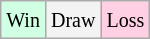<table class="wikitable">
<tr>
<td style="background-color: #d0ffe3;"><small>Win</small></td>
<td style="background-color: #f3f3f3;"><small>Draw</small></td>
<td style="background-color: #ffd0e3;"><small>Loss</small></td>
</tr>
</table>
